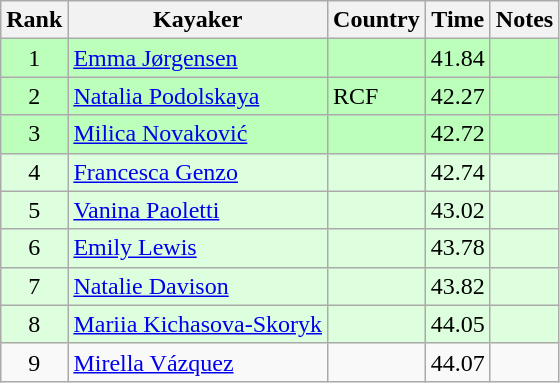<table class="wikitable" style="text-align:center">
<tr>
<th>Rank</th>
<th>Kayaker</th>
<th>Country</th>
<th>Time</th>
<th>Notes</th>
</tr>
<tr bgcolor=bbffbb>
<td>1</td>
<td align="left"><a href='#'>Emma Jørgensen</a></td>
<td align="left"></td>
<td>41.84</td>
<td></td>
</tr>
<tr bgcolor=bbffbb>
<td>2</td>
<td align="left"><a href='#'>Natalia Podolskaya</a></td>
<td align="left"> RCF</td>
<td>42.27</td>
<td></td>
</tr>
<tr bgcolor=bbffbb>
<td>3</td>
<td align="left"><a href='#'>Milica Novaković</a></td>
<td align="left"></td>
<td>42.72</td>
<td></td>
</tr>
<tr bgcolor=ddffdd>
<td>4</td>
<td align="left"><a href='#'>Francesca Genzo</a></td>
<td align="left"></td>
<td>42.74</td>
<td></td>
</tr>
<tr bgcolor=ddffdd>
<td>5</td>
<td align="left"><a href='#'>Vanina Paoletti</a></td>
<td align="left"></td>
<td>43.02</td>
<td></td>
</tr>
<tr bgcolor=ddffdd>
<td>6</td>
<td align="left"><a href='#'>Emily Lewis</a></td>
<td align="left"></td>
<td>43.78</td>
<td></td>
</tr>
<tr bgcolor=ddffdd>
<td>7</td>
<td align="left"><a href='#'>Natalie Davison</a></td>
<td align="left"></td>
<td>43.82</td>
<td></td>
</tr>
<tr bgcolor=ddffdd>
<td>8</td>
<td align="left"><a href='#'>Mariia Kichasova-Skoryk</a></td>
<td align="left"></td>
<td>44.05</td>
<td></td>
</tr>
<tr>
<td>9</td>
<td align="left"><a href='#'>Mirella Vázquez</a></td>
<td align="left"></td>
<td>44.07</td>
<td></td>
</tr>
</table>
